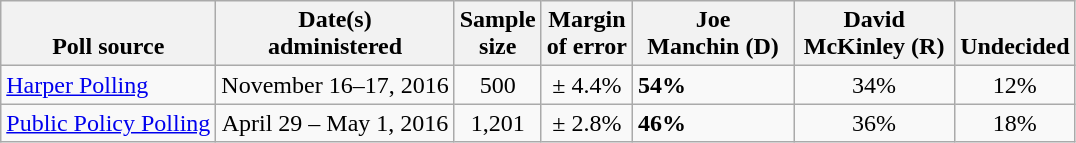<table class="wikitable">
<tr valign=bottom>
<th>Poll source</th>
<th>Date(s)<br>administered</th>
<th>Sample<br>size</th>
<th>Margin<br>of error</th>
<th style="width:100px;">Joe<br>Manchin (D)</th>
<th style="width:100px;">David<br>McKinley (R)</th>
<th>Undecided</th>
</tr>
<tr>
<td><a href='#'>Harper Polling</a></td>
<td align=center>November 16–17, 2016</td>
<td align=center>500</td>
<td align=center>± 4.4%</td>
<td><strong>54%</strong></td>
<td align=center>34%</td>
<td align=center>12%</td>
</tr>
<tr>
<td><a href='#'>Public Policy Polling</a></td>
<td align=center>April 29 – May 1, 2016</td>
<td align=center>1,201</td>
<td align=center>± 2.8%</td>
<td><strong>46%</strong></td>
<td align=center>36%</td>
<td align=center>18%</td>
</tr>
</table>
